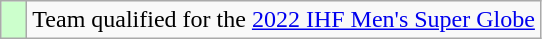<table class="wikitable" style="text-align: center;">
<tr>
<td width=10px bgcolor=#ccffcc></td>
<td>Team qualified for the <a href='#'>2022 IHF Men's Super Globe</a></td>
</tr>
</table>
